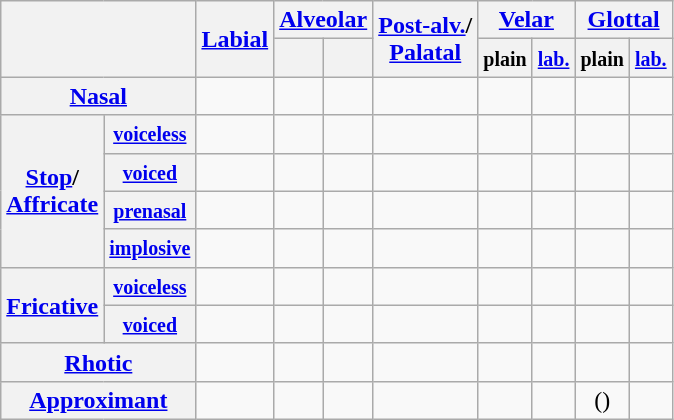<table class="wikitable" style="text-align:center">
<tr>
<th colspan="2" rowspan="2"></th>
<th rowspan="2"><a href='#'>Labial</a></th>
<th colspan="2"><a href='#'>Alveolar</a></th>
<th rowspan="2"><a href='#'>Post-alv.</a>/<br><a href='#'>Palatal</a></th>
<th colspan="2"><a href='#'>Velar</a></th>
<th colspan="2"><a href='#'>Glottal</a></th>
</tr>
<tr>
<th></th>
<th></th>
<th><small>plain</small></th>
<th><a href='#'><small>lab.</small></a></th>
<th><small>plain</small></th>
<th><a href='#'><small>lab.</small></a></th>
</tr>
<tr>
<th colspan="2"><a href='#'>Nasal</a></th>
<td></td>
<td></td>
<td></td>
<td></td>
<td></td>
<td></td>
<td></td>
<td></td>
</tr>
<tr>
<th rowspan="4"><a href='#'>Stop</a>/<br><a href='#'>Affricate</a></th>
<th><small><a href='#'>voiceless</a></small></th>
<td></td>
<td></td>
<td></td>
<td></td>
<td></td>
<td></td>
<td></td>
<td></td>
</tr>
<tr>
<th><small><a href='#'>voiced</a></small></th>
<td></td>
<td></td>
<td></td>
<td></td>
<td></td>
<td></td>
<td></td>
<td></td>
</tr>
<tr>
<th><small><a href='#'>prenasal</a></small></th>
<td></td>
<td></td>
<td></td>
<td></td>
<td></td>
<td></td>
<td></td>
<td></td>
</tr>
<tr>
<th><small><a href='#'>implosive</a></small></th>
<td></td>
<td></td>
<td></td>
<td></td>
<td></td>
<td></td>
<td></td>
<td></td>
</tr>
<tr>
<th rowspan="2"><a href='#'>Fricative</a></th>
<th><small><a href='#'>voiceless</a></small></th>
<td></td>
<td></td>
<td></td>
<td></td>
<td></td>
<td></td>
<td></td>
<td></td>
</tr>
<tr>
<th><small><a href='#'>voiced</a></small></th>
<td></td>
<td></td>
<td></td>
<td></td>
<td></td>
<td></td>
<td></td>
<td></td>
</tr>
<tr>
<th colspan="2"><a href='#'>Rhotic</a></th>
<td></td>
<td></td>
<td></td>
<td></td>
<td></td>
<td></td>
<td></td>
<td></td>
</tr>
<tr>
<th colspan="2"><a href='#'>Approximant</a></th>
<td></td>
<td></td>
<td></td>
<td></td>
<td></td>
<td></td>
<td>()</td>
<td></td>
</tr>
</table>
